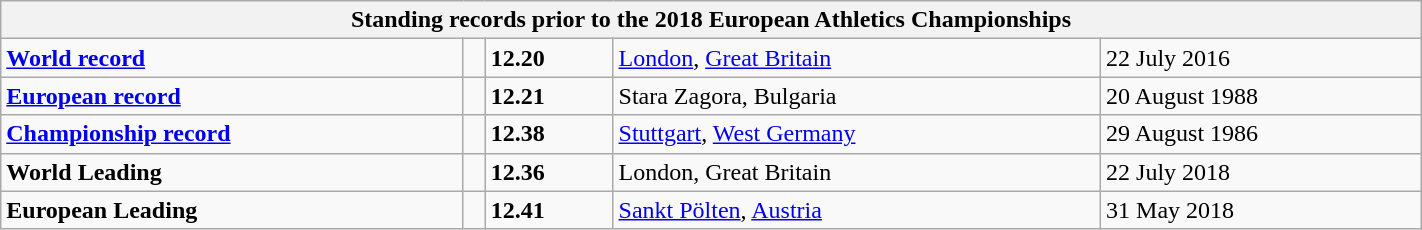<table class="wikitable" width=75%>
<tr>
<th colspan="5">Standing records prior to the 2018 European Athletics Championships</th>
</tr>
<tr>
<td><strong><a href='#'>World record</a></strong></td>
<td></td>
<td><strong>12.20</strong></td>
<td><a href='#'>London</a>, <a href='#'>Great Britain</a></td>
<td>22 July 2016</td>
</tr>
<tr>
<td><strong><a href='#'>European record</a></strong></td>
<td></td>
<td><strong>12.21</strong></td>
<td>Stara Zagora, Bulgaria</td>
<td>20 August 1988</td>
</tr>
<tr>
<td><strong><a href='#'>Championship record</a></strong></td>
<td></td>
<td><strong>12.38</strong></td>
<td><a href='#'>Stuttgart</a>, <a href='#'>West Germany</a></td>
<td>29 August 1986</td>
</tr>
<tr>
<td><strong>World Leading</strong></td>
<td></td>
<td><strong>12.36 </strong></td>
<td>London, Great Britain</td>
<td>22 July 2018</td>
</tr>
<tr>
<td><strong>European Leading</strong></td>
<td></td>
<td><strong>12.41</strong></td>
<td><a href='#'>Sankt Pölten</a>, <a href='#'>Austria</a></td>
<td>31 May 2018</td>
</tr>
</table>
